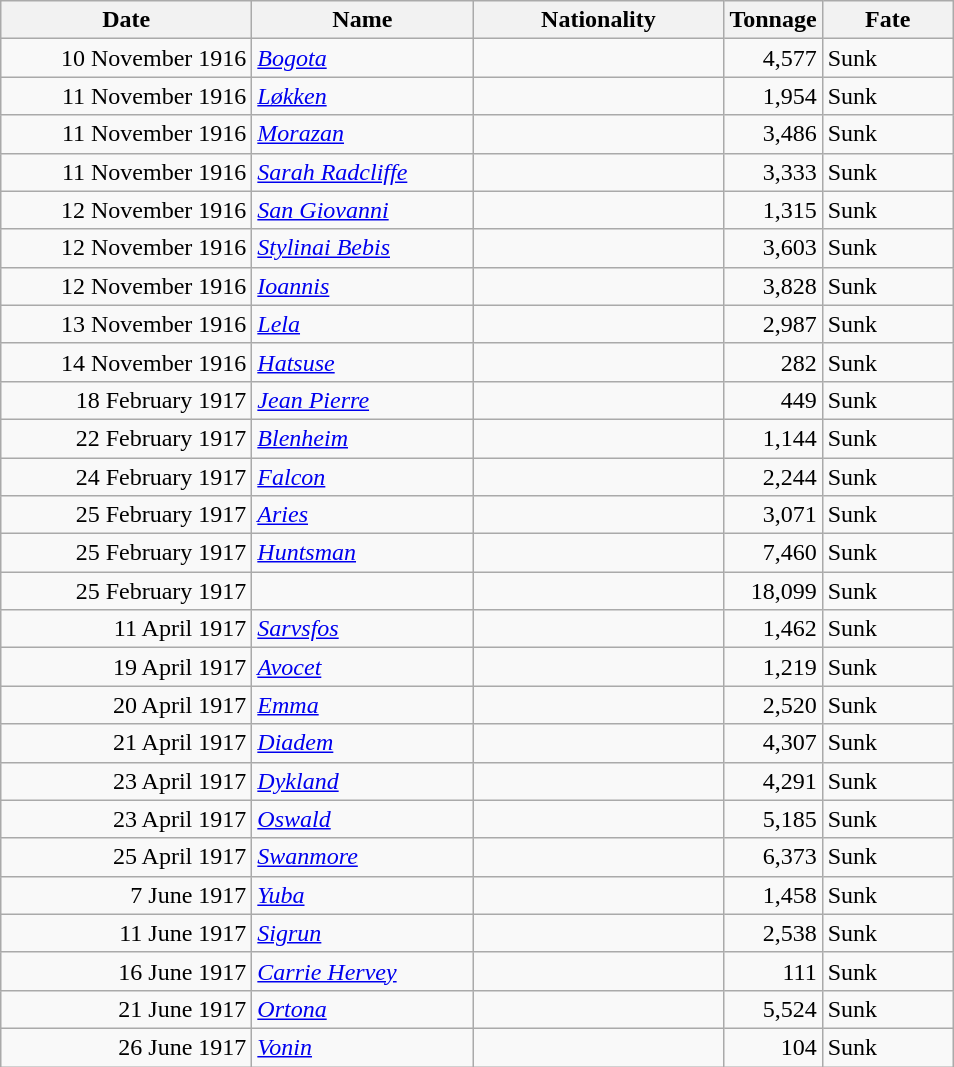<table class="wikitable sortable">
<tr>
<th width="160px">Date</th>
<th width="140px">Name</th>
<th width="160px">Nationality</th>
<th width="25px">Tonnage</th>
<th width="80px">Fate</th>
</tr>
<tr>
<td align="right">10 November 1916</td>
<td align="left"><a href='#'><em>Bogota</em></a></td>
<td align="left"></td>
<td align="right">4,577</td>
<td align="left">Sunk</td>
</tr>
<tr>
<td align="right">11 November 1916</td>
<td align="left"><a href='#'><em>Løkken</em></a></td>
<td align="left"></td>
<td align="right">1,954</td>
<td align="left">Sunk</td>
</tr>
<tr>
<td align="right">11 November 1916</td>
<td align="left"><a href='#'><em>Morazan</em></a></td>
<td align="left"></td>
<td align="right">3,486</td>
<td align="left">Sunk</td>
</tr>
<tr>
<td align="right">11 November 1916</td>
<td align="left"><a href='#'><em>Sarah Radcliffe</em></a></td>
<td align="left"></td>
<td align="right">3,333</td>
<td align="left">Sunk</td>
</tr>
<tr>
<td align="right">12 November 1916</td>
<td align="left"><a href='#'><em>San Giovanni</em></a></td>
<td align="left"></td>
<td align="right">1,315</td>
<td align="left">Sunk</td>
</tr>
<tr>
<td align="right">12 November 1916</td>
<td align="left"><a href='#'><em>Stylinai Bebis</em></a></td>
<td align="left"></td>
<td align="right">3,603</td>
<td align="left">Sunk</td>
</tr>
<tr>
<td align="right">12 November 1916</td>
<td align="left"><a href='#'><em>Ioannis</em></a></td>
<td align="left"></td>
<td align="right">3,828</td>
<td align="left">Sunk</td>
</tr>
<tr>
<td align="right">13 November 1916</td>
<td align="left"><a href='#'><em>Lela</em></a></td>
<td align="left"></td>
<td align="right">2,987</td>
<td align="left">Sunk</td>
</tr>
<tr>
<td align="right">14 November 1916</td>
<td align="left"><a href='#'><em>Hatsuse</em></a></td>
<td align="left"></td>
<td align="right">282</td>
<td align="left">Sunk</td>
</tr>
<tr>
<td align="right">18 February 1917</td>
<td align="left"><a href='#'><em>Jean Pierre</em></a></td>
<td align="left"></td>
<td align="right">449</td>
<td align="left">Sunk</td>
</tr>
<tr>
<td align="right">22 February 1917</td>
<td align="left"><a href='#'><em>Blenheim</em></a></td>
<td align="left"></td>
<td align="right">1,144</td>
<td align="left">Sunk</td>
</tr>
<tr>
<td align="right">24 February 1917</td>
<td align="left"><a href='#'><em>Falcon</em></a></td>
<td align="left"></td>
<td align="right">2,244</td>
<td align="left">Sunk</td>
</tr>
<tr>
<td align="right">25 February 1917</td>
<td align="left"><a href='#'><em>Aries</em></a></td>
<td align="left"></td>
<td align="right">3,071</td>
<td align="left">Sunk</td>
</tr>
<tr>
<td align="right">25 February 1917</td>
<td align="left"><a href='#'><em>Huntsman</em></a></td>
<td align="left"></td>
<td align="right">7,460</td>
<td align="left">Sunk</td>
</tr>
<tr>
<td align="right">25 February 1917</td>
<td align="left"></td>
<td align="left"></td>
<td align="right">18,099</td>
<td align="left">Sunk</td>
</tr>
<tr>
<td align="right">11 April 1917</td>
<td align="left"><a href='#'><em>Sarvsfos</em></a></td>
<td align="left"></td>
<td align="right">1,462</td>
<td align="left">Sunk</td>
</tr>
<tr>
<td align="right">19 April 1917</td>
<td align="left"><a href='#'><em>Avocet</em></a></td>
<td align="left"></td>
<td align="right">1,219</td>
<td align="left">Sunk</td>
</tr>
<tr>
<td align="right">20 April 1917</td>
<td align="left"><a href='#'><em>Emma</em></a></td>
<td align="left"></td>
<td align="right">2,520</td>
<td align="left">Sunk</td>
</tr>
<tr>
<td align="right">21 April 1917</td>
<td align="left"><a href='#'><em>Diadem</em></a></td>
<td align="left"></td>
<td align="right">4,307</td>
<td align="left">Sunk</td>
</tr>
<tr>
<td align="right">23 April 1917</td>
<td align="left"><a href='#'><em>Dykland</em></a></td>
<td align="left"></td>
<td align="right">4,291</td>
<td align="left">Sunk</td>
</tr>
<tr>
<td align="right">23 April 1917</td>
<td align="left"><a href='#'><em>Oswald</em></a></td>
<td align="left"></td>
<td align="right">5,185</td>
<td align="left">Sunk</td>
</tr>
<tr>
<td align="right">25 April 1917</td>
<td align="left"><a href='#'><em>Swanmore</em></a></td>
<td align="left"></td>
<td align="right">6,373</td>
<td align="left">Sunk</td>
</tr>
<tr>
<td align="right">7 June 1917</td>
<td align="left"><a href='#'><em>Yuba</em></a></td>
<td align="left"></td>
<td align="right">1,458</td>
<td align="left">Sunk</td>
</tr>
<tr>
<td align="right">11 June 1917</td>
<td align="left"><a href='#'><em>Sigrun</em></a></td>
<td align="left"></td>
<td align="right">2,538</td>
<td align="left">Sunk</td>
</tr>
<tr>
<td align="right">16 June 1917</td>
<td align="left"><a href='#'><em>Carrie Hervey</em></a></td>
<td align="left"></td>
<td align="right">111</td>
<td align="left">Sunk</td>
</tr>
<tr>
<td align="right">21 June 1917</td>
<td align="left"><a href='#'><em>Ortona</em></a></td>
<td align="left"></td>
<td align="right">5,524</td>
<td align="left">Sunk</td>
</tr>
<tr>
<td align="right">26 June 1917</td>
<td align="left"><a href='#'><em>Vonin</em></a></td>
<td align="left"></td>
<td align="right">104</td>
<td align="left">Sunk</td>
</tr>
</table>
